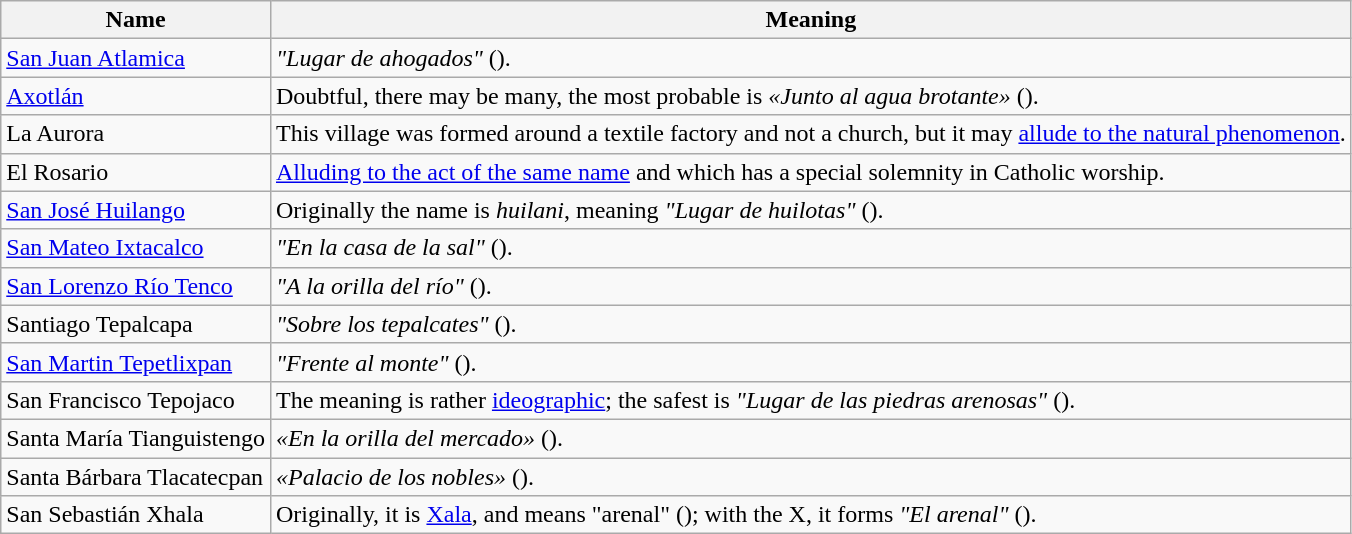<table class="wikitable sortable">
<tr>
<th>Name</th>
<th>Meaning</th>
</tr>
<tr>
<td><a href='#'>San Juan Atlamica</a></td>
<td><em>"Lugar de ahogados"</em> ().</td>
</tr>
<tr>
<td><a href='#'>Axotlán</a></td>
<td>Doubtful, there may be many, the most probable is <em>«Junto al agua brotante»</em> ().</td>
</tr>
<tr>
<td>La Aurora</td>
<td>This village was formed around a textile factory and not a church, but it may <a href='#'>allude to the natural phenomenon</a>.</td>
</tr>
<tr>
<td>El Rosario</td>
<td><a href='#'>Alluding to the act of the same name</a> and which has a special solemnity in Catholic worship.</td>
</tr>
<tr>
<td><a href='#'>San José Huilango</a></td>
<td>Originally the name is <em>huilani</em>, meaning <em>"Lugar de huilotas"</em> ().</td>
</tr>
<tr>
<td><a href='#'>San Mateo Ixtacalco</a></td>
<td><em>"En la casa de la sal"</em> ().</td>
</tr>
<tr>
<td><a href='#'>San Lorenzo Río Tenco</a></td>
<td><em>"A la orilla del río"</em> ().</td>
</tr>
<tr>
<td>Santiago Tepalcapa</td>
<td><em>"Sobre los tepalcates"</em> ().</td>
</tr>
<tr>
<td><a href='#'>San Martin Tepetlixpan</a></td>
<td><em>"Frente al monte"</em> ().</td>
</tr>
<tr>
<td>San Francisco Tepojaco</td>
<td>The meaning is rather <a href='#'>ideographic</a>; the safest is <em>"Lugar de las piedras arenosas"</em> ().</td>
</tr>
<tr>
<td>Santa María Tianguistengo</td>
<td><em>«En la orilla del mercado»</em> ().</td>
</tr>
<tr>
<td>Santa Bárbara Tlacatecpan</td>
<td><em>«Palacio de los nobles»</em> ().</td>
</tr>
<tr>
<td>San Sebastián Xhala</td>
<td>Originally, it is <a href='#'>Xala</a>, and means "arenal" (); with the X, it forms <em>"El arenal"</em> ().</td>
</tr>
</table>
